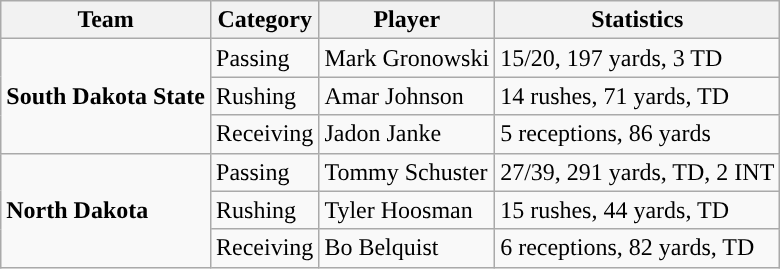<table class="wikitable" style="float: left;">
<tr>
<th>Team</th>
<th>Category</th>
<th>Player</th>
<th>Statistics</th>
</tr>
<tr>
<td rowspan=3><strong>South Dakota State</strong></td>
<td>Passing</td>
<td>Mark Gronowski</td>
<td>15/20, 197 yards, 3 TD</td>
</tr>
<tr>
<td>Rushing</td>
<td>Amar Johnson</td>
<td>14 rushes, 71 yards, TD</td>
</tr>
<tr>
<td>Receiving</td>
<td>Jadon Janke</td>
<td>5 receptions, 86 yards</td>
</tr>
<tr>
<td rowspan=3><strong>North Dakota</strong></td>
<td>Passing</td>
<td>Tommy Schuster</td>
<td>27/39, 291 yards, TD, 2 INT</td>
</tr>
<tr>
<td>Rushing</td>
<td>Tyler Hoosman</td>
<td>15 rushes, 44 yards, TD</td>
</tr>
<tr>
<td>Receiving</td>
<td>Bo Belquist</td>
<td>6 receptions, 82 yards, TD</td>
</tr>
</table>
